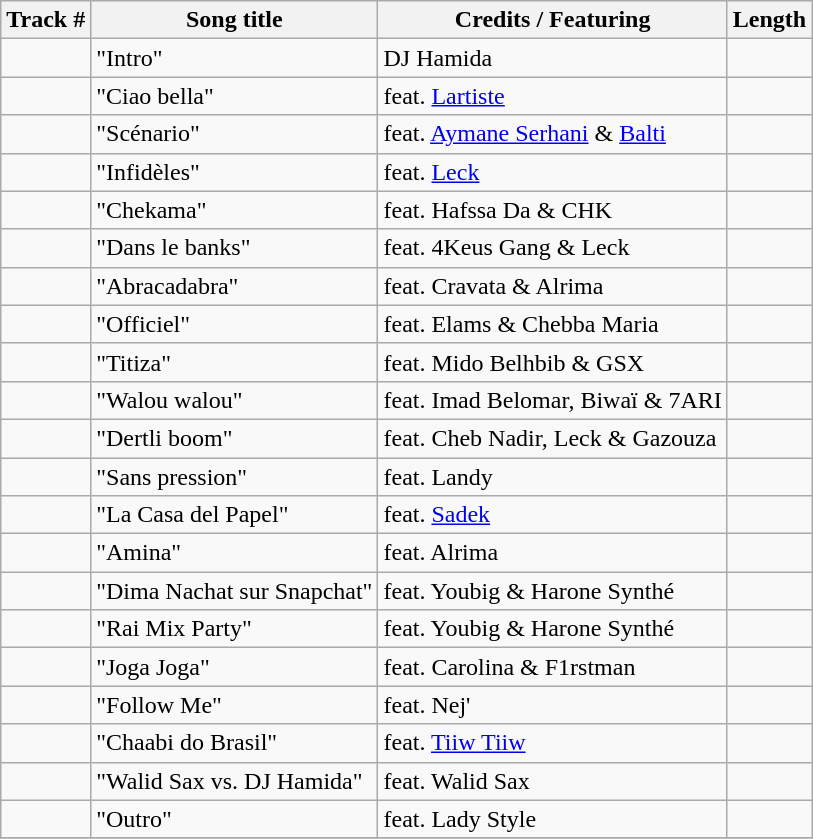<table class="wikitable">
<tr>
<th>Track #</th>
<th><strong>Song title</strong></th>
<th><strong>Credits / Featuring</strong></th>
<th>Length</th>
</tr>
<tr>
<td></td>
<td>"Intro"</td>
<td>DJ Hamida</td>
<td></td>
</tr>
<tr>
<td></td>
<td>"Ciao bella"</td>
<td>feat. <a href='#'>Lartiste</a></td>
<td></td>
</tr>
<tr>
<td></td>
<td>"Scénario"</td>
<td>feat. <a href='#'>Aymane Serhani</a> & <a href='#'>Balti</a></td>
<td></td>
</tr>
<tr>
<td></td>
<td>"Infidèles"</td>
<td>feat. <a href='#'>Leck</a></td>
<td></td>
</tr>
<tr>
<td></td>
<td>"Chekama"</td>
<td>feat. Hafssa Da & CHK</td>
<td></td>
</tr>
<tr>
<td></td>
<td>"Dans le banks"</td>
<td>feat. 4Keus Gang & Leck</td>
<td></td>
</tr>
<tr>
<td></td>
<td>"Abracadabra"</td>
<td>feat. Cravata & Alrima</td>
<td></td>
</tr>
<tr>
<td></td>
<td>"Officiel"</td>
<td>feat. Elams & Chebba Maria</td>
<td></td>
</tr>
<tr>
<td></td>
<td>"Titiza"</td>
<td>feat. Mido Belhbib & GSX</td>
<td></td>
</tr>
<tr>
<td></td>
<td>"Walou walou"</td>
<td>feat. Imad Belomar, Biwaï & 7ARI</td>
<td></td>
</tr>
<tr>
<td></td>
<td>"Dertli boom"</td>
<td>feat. Cheb Nadir, Leck & Gazouza</td>
<td></td>
</tr>
<tr>
<td></td>
<td>"Sans pression"</td>
<td>feat. Landy</td>
<td></td>
</tr>
<tr>
<td></td>
<td>"La Casa del Papel"</td>
<td>feat. <a href='#'>Sadek</a></td>
<td></td>
</tr>
<tr>
<td></td>
<td>"Amina"</td>
<td>feat. Alrima</td>
<td></td>
</tr>
<tr>
<td></td>
<td>"Dima Nachat sur Snapchat"</td>
<td>feat. Youbig & Harone Synthé</td>
<td></td>
</tr>
<tr>
<td></td>
<td>"Rai Mix Party"</td>
<td>feat. Youbig & Harone Synthé</td>
<td></td>
</tr>
<tr>
<td></td>
<td>"Joga Joga"</td>
<td>feat. Carolina & F1rstman</td>
<td></td>
</tr>
<tr>
<td></td>
<td>"Follow Me"</td>
<td>feat. Nej'</td>
<td></td>
</tr>
<tr>
<td></td>
<td>"Chaabi do Brasil"</td>
<td>feat. <a href='#'>Tiiw Tiiw</a></td>
<td></td>
</tr>
<tr>
<td></td>
<td>"Walid Sax vs. DJ Hamida"</td>
<td>feat. Walid Sax</td>
<td></td>
</tr>
<tr>
<td></td>
<td>"Outro"</td>
<td>feat. Lady Style</td>
<td></td>
</tr>
<tr>
</tr>
</table>
